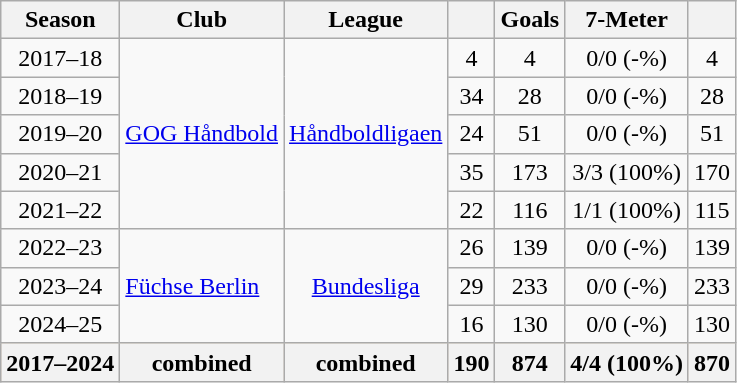<table class="wikitable" style="text-align:center">
<tr>
<th>Season</th>
<th>Club</th>
<th>League</th>
<th></th>
<th>Goals</th>
<th>7-Meter</th>
<th></th>
</tr>
<tr>
<td>2017–18</td>
<td rowspan="5" style="text-align:left"><a href='#'>GOG Håndbold</a></td>
<td rowspan="5"><a href='#'>Håndboldligaen</a></td>
<td>4</td>
<td>4</td>
<td>0/0 (-%)</td>
<td>4</td>
</tr>
<tr>
<td>2018–19</td>
<td>34</td>
<td>28</td>
<td>0/0 (-%)</td>
<td>28</td>
</tr>
<tr>
<td>2019–20</td>
<td>24</td>
<td>51</td>
<td>0/0 (-%)</td>
<td>51</td>
</tr>
<tr>
<td>2020–21</td>
<td>35</td>
<td>173</td>
<td>3/3 (100%)</td>
<td>170</td>
</tr>
<tr>
<td>2021–22</td>
<td>22</td>
<td>116</td>
<td>1/1 (100%)</td>
<td>115</td>
</tr>
<tr>
<td>2022–23</td>
<td rowspan="3" style="text-align:left"><a href='#'>Füchse Berlin</a></td>
<td rowspan="3"><a href='#'>Bundesliga</a></td>
<td>26</td>
<td>139</td>
<td>0/0 (-%)</td>
<td>139</td>
</tr>
<tr>
<td>2023–24</td>
<td>29</td>
<td>233</td>
<td>0/0 (-%)</td>
<td>233</td>
</tr>
<tr>
<td>2024–25</td>
<td>16</td>
<td>130</td>
<td>0/0 (-%)</td>
<td>130</td>
</tr>
<tr style="background:#FFE1C0">
<th>2017–2024</th>
<th><strong>combined</strong></th>
<th><strong>combined</strong></th>
<th>190</th>
<th>874</th>
<th>4/4 (100%)</th>
<th>870</th>
</tr>
</table>
